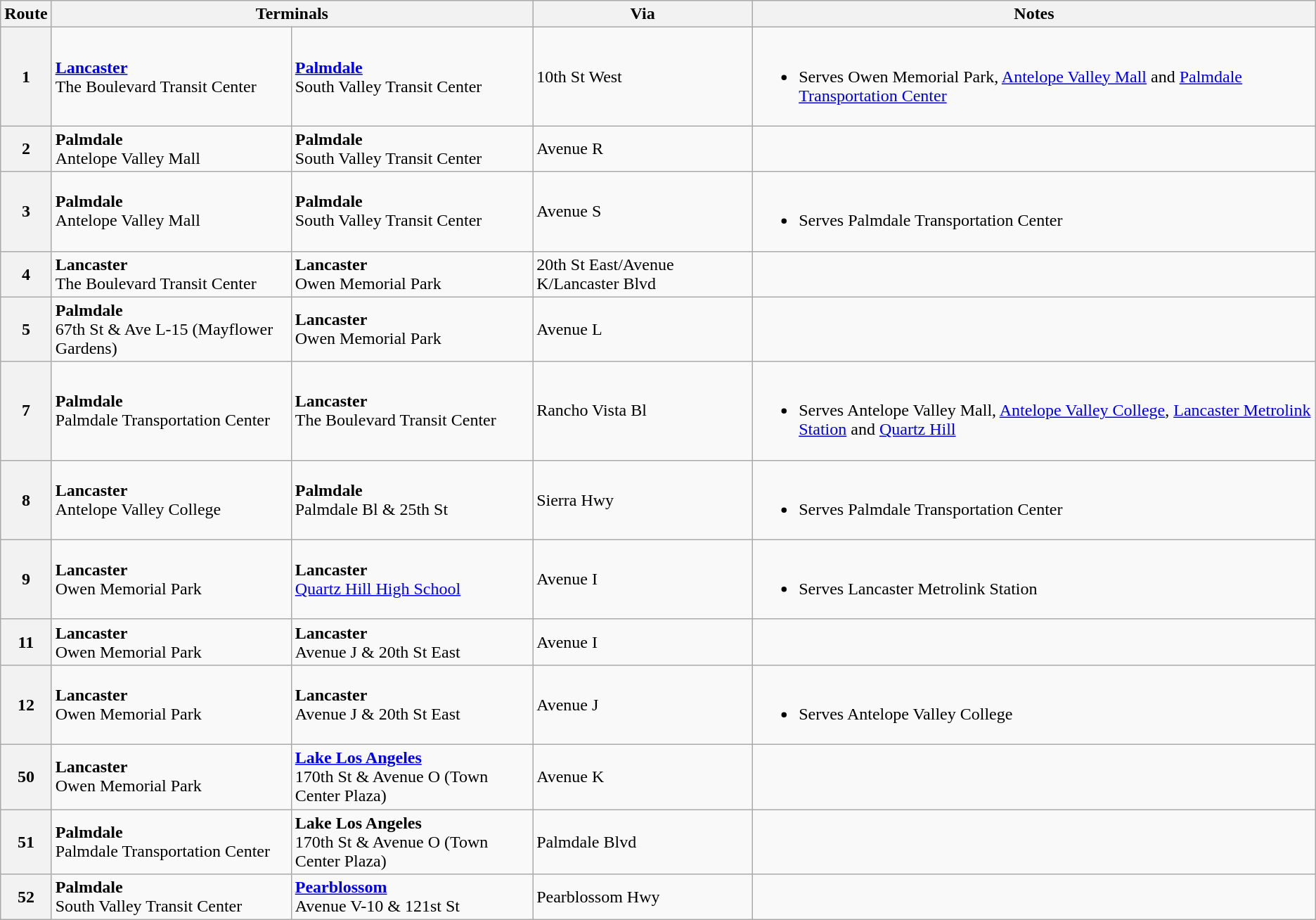<table class="wikitable">
<tr>
<th>Route</th>
<th colspan="2"><strong>Terminals</strong></th>
<th>Via</th>
<th>Notes</th>
</tr>
<tr>
<th>1</th>
<td><strong><a href='#'>Lancaster</a></strong> <br>The Boulevard Transit Center</td>
<td><strong><a href='#'>Palmdale</a></strong> <br>South Valley Transit Center</td>
<td>10th St West</td>
<td><br><ul><li>Serves Owen Memorial Park, <a href='#'>Antelope Valley Mall</a> and <a href='#'>Palmdale Transportation Center</a></li></ul></td>
</tr>
<tr>
<th>2</th>
<td><strong>Palmdale</strong> <br>Antelope Valley Mall</td>
<td><strong>Palmdale</strong> <br>South Valley Transit Center</td>
<td>Avenue R</td>
<td></td>
</tr>
<tr>
<th>3</th>
<td><strong>Palmdale</strong> <br>Antelope Valley Mall</td>
<td><strong>Palmdale</strong> <br>South Valley Transit Center</td>
<td>Avenue S</td>
<td><br><ul><li>Serves Palmdale Transportation Center</li></ul></td>
</tr>
<tr>
<th>4</th>
<td><strong>Lancaster</strong> <br>The Boulevard Transit Center</td>
<td><strong>Lancaster</strong> <br>Owen Memorial Park</td>
<td>20th St East/Avenue K/Lancaster Blvd</td>
<td></td>
</tr>
<tr>
<th>5</th>
<td><strong>Palmdale</strong> <br>67th St & Ave L-15 (Mayflower Gardens)</td>
<td><strong>Lancaster</strong> <br>Owen Memorial Park</td>
<td>Avenue L</td>
<td></td>
</tr>
<tr>
<th>7</th>
<td><strong>Palmdale</strong> <br>Palmdale Transportation Center</td>
<td><strong>Lancaster</strong> <br>The Boulevard Transit Center</td>
<td>Rancho Vista Bl</td>
<td><br><ul><li>Serves Antelope Valley Mall, <a href='#'>Antelope Valley College</a>, <a href='#'>Lancaster Metrolink Station</a> and <a href='#'>Quartz Hill</a></li></ul></td>
</tr>
<tr>
<th>8</th>
<td><strong>Lancaster</strong> <br>Antelope Valley College</td>
<td><strong>Palmdale</strong> <br>Palmdale Bl & 25th St</td>
<td>Sierra Hwy</td>
<td><br><ul><li>Serves Palmdale Transportation Center</li></ul></td>
</tr>
<tr>
<th>9</th>
<td><strong>Lancaster</strong> <br>Owen Memorial Park</td>
<td><strong>Lancaster</strong> <br><a href='#'>Quartz Hill High School</a></td>
<td>Avenue I</td>
<td><br><ul><li>Serves Lancaster Metrolink Station</li></ul></td>
</tr>
<tr>
<th>11</th>
<td><strong>Lancaster</strong> <br>Owen Memorial Park</td>
<td><strong>Lancaster</strong> <br>Avenue J & 20th St East</td>
<td>Avenue I</td>
<td></td>
</tr>
<tr>
<th>12</th>
<td><strong>Lancaster</strong> <br>Owen Memorial Park</td>
<td><strong>Lancaster</strong> <br>Avenue J & 20th St East</td>
<td>Avenue J</td>
<td><br><ul><li>Serves Antelope Valley College</li></ul></td>
</tr>
<tr>
<th>50</th>
<td><strong>Lancaster</strong> <br>Owen Memorial Park</td>
<td><a href='#'><strong>Lake Los Angeles</strong></a> <br>170th St & Avenue O (Town Center Plaza)</td>
<td>Avenue K</td>
<td></td>
</tr>
<tr>
<th>51</th>
<td><strong>Palmdale</strong> <br>Palmdale Transportation Center</td>
<td><strong>Lake Los Angeles</strong> <br>170th St & Avenue O (Town Center Plaza)</td>
<td>Palmdale Blvd</td>
<td></td>
</tr>
<tr>
<th>52</th>
<td><strong>Palmdale</strong> <br>South Valley Transit Center</td>
<td><strong><a href='#'>Pearblossom</a></strong> <br>Avenue V-10 & 121st St</td>
<td>Pearblossom Hwy</td>
<td></td>
</tr>
</table>
